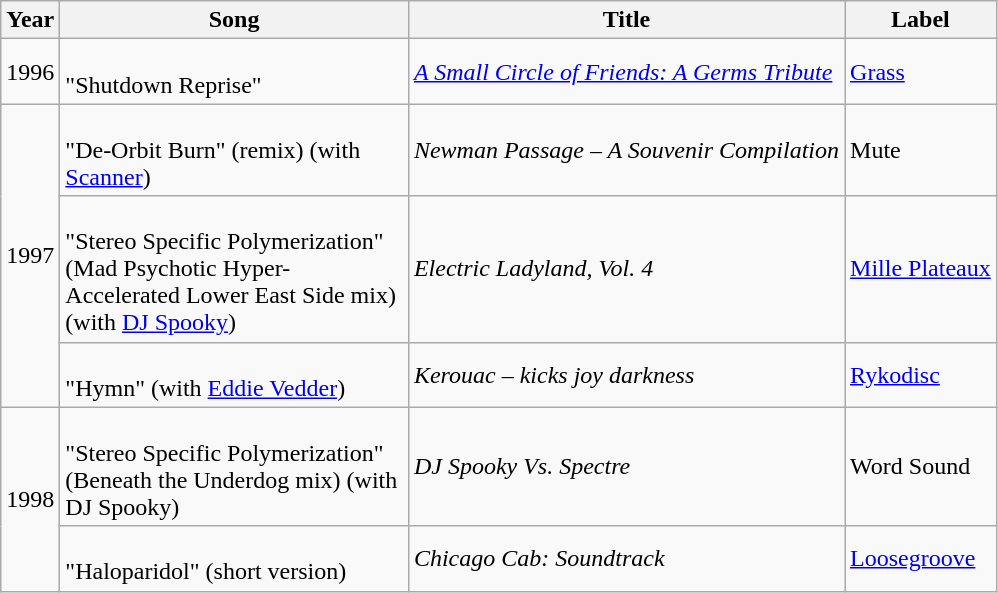<table class="wikitable">
<tr>
<th>Year</th>
<th width="225">Song</th>
<th>Title</th>
<th>Label</th>
</tr>
<tr>
<td>1996</td>
<td><br>"Shutdown Reprise"</td>
<td><em><a href='#'>A Small Circle of Friends: A Germs Tribute</a></em></td>
<td><a href='#'>Grass</a></td>
</tr>
<tr>
<td rowspan="3">1997</td>
<td><br>"De-Orbit Burn" (remix) (with <a href='#'>Scanner</a>)</td>
<td><em>Newman Passage – A Souvenir Compilation</em></td>
<td>Mute</td>
</tr>
<tr>
<td><br>"Stereo Specific Polymerization" (Mad Psychotic Hyper-Accelerated Lower East Side mix) (with <a href='#'>DJ Spooky</a>)</td>
<td><em>Electric Ladyland, Vol. 4</em></td>
<td><a href='#'>Mille Plateaux</a></td>
</tr>
<tr>
<td><br>"Hymn" (with <a href='#'>Eddie Vedder</a>)</td>
<td><em>Kerouac – kicks joy darkness</em></td>
<td><a href='#'>Rykodisc</a></td>
</tr>
<tr>
<td rowspan="2">1998</td>
<td><br>"Stereo Specific Polymerization" (Beneath the Underdog mix) (with DJ Spooky)</td>
<td><em>DJ Spooky Vs. Spectre</em></td>
<td>Word Sound</td>
</tr>
<tr>
<td><br>"Haloparidol" (short version)</td>
<td><em>Chicago Cab: Soundtrack</em></td>
<td><a href='#'>Loosegroove</a></td>
</tr>
</table>
